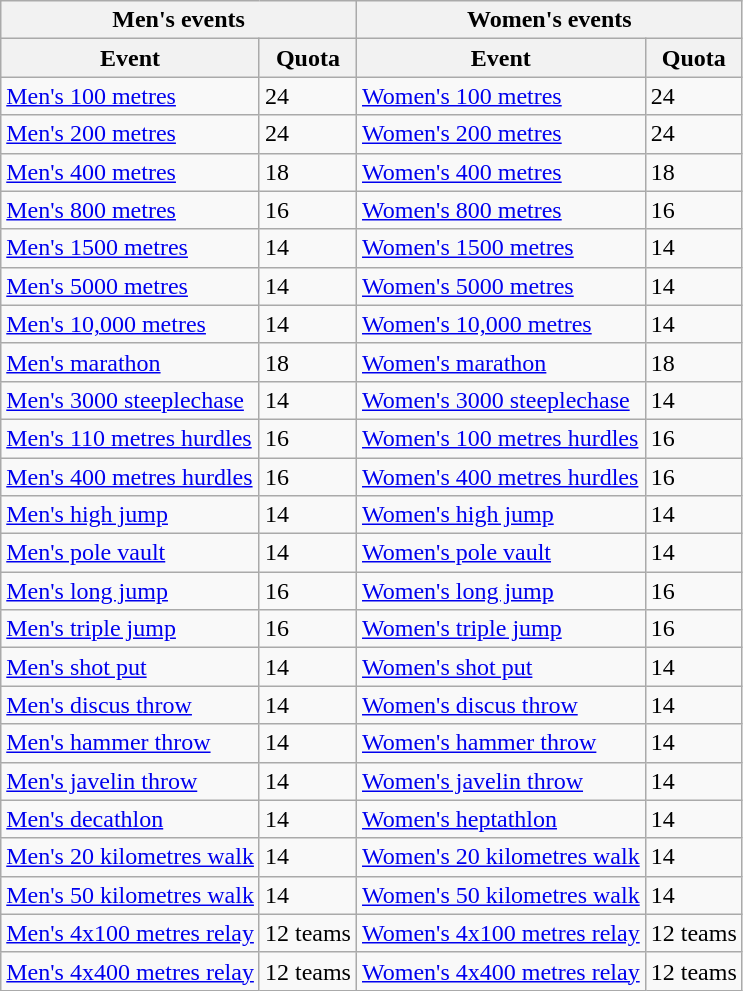<table class="wikitable">
<tr>
<th colspan="2">Men's events</th>
<th colspan="2">Women's events</th>
</tr>
<tr>
<th>Event</th>
<th>Quota</th>
<th>Event</th>
<th>Quota</th>
</tr>
<tr>
<td><a href='#'>Men's 100 metres</a></td>
<td>24</td>
<td><a href='#'>Women's 100 metres</a></td>
<td>24</td>
</tr>
<tr>
<td><a href='#'>Men's 200 metres</a></td>
<td>24</td>
<td><a href='#'>Women's 200 metres</a></td>
<td>24</td>
</tr>
<tr>
<td><a href='#'>Men's 400 metres</a></td>
<td>18</td>
<td><a href='#'>Women's 400 metres</a></td>
<td>18</td>
</tr>
<tr>
<td><a href='#'>Men's 800 metres</a></td>
<td>16</td>
<td><a href='#'>Women's 800 metres</a></td>
<td>16</td>
</tr>
<tr>
<td><a href='#'>Men's 1500 metres</a></td>
<td>14</td>
<td><a href='#'>Women's 1500 metres</a></td>
<td>14</td>
</tr>
<tr>
<td><a href='#'>Men's 5000 metres</a></td>
<td>14</td>
<td><a href='#'>Women's 5000 metres</a></td>
<td>14</td>
</tr>
<tr>
<td><a href='#'>Men's 10,000 metres</a></td>
<td>14</td>
<td><a href='#'>Women's 10,000 metres</a></td>
<td>14</td>
</tr>
<tr>
<td><a href='#'>Men's marathon</a></td>
<td>18</td>
<td><a href='#'>Women's marathon</a></td>
<td>18</td>
</tr>
<tr>
<td><a href='#'>Men's 3000 steeplechase</a></td>
<td>14</td>
<td><a href='#'>Women's 3000 steeplechase</a></td>
<td>14</td>
</tr>
<tr>
<td><a href='#'>Men's 110 metres hurdles</a></td>
<td>16</td>
<td><a href='#'>Women's 100 metres hurdles</a></td>
<td>16</td>
</tr>
<tr>
<td><a href='#'>Men's 400 metres hurdles</a></td>
<td>16</td>
<td><a href='#'>Women's 400 metres hurdles</a></td>
<td>16</td>
</tr>
<tr>
<td><a href='#'>Men's high jump</a></td>
<td>14</td>
<td><a href='#'>Women's high jump</a></td>
<td>14</td>
</tr>
<tr>
<td><a href='#'>Men's pole vault</a></td>
<td>14</td>
<td><a href='#'>Women's pole vault</a></td>
<td>14</td>
</tr>
<tr>
<td><a href='#'>Men's long jump</a></td>
<td>16</td>
<td><a href='#'>Women's long jump</a></td>
<td>16</td>
</tr>
<tr>
<td><a href='#'>Men's triple jump</a></td>
<td>16</td>
<td><a href='#'>Women's triple jump</a></td>
<td>16</td>
</tr>
<tr>
<td><a href='#'>Men's shot put</a></td>
<td>14</td>
<td><a href='#'>Women's shot put</a></td>
<td>14</td>
</tr>
<tr>
<td><a href='#'>Men's discus throw</a></td>
<td>14</td>
<td><a href='#'>Women's discus throw</a></td>
<td>14</td>
</tr>
<tr>
<td><a href='#'>Men's hammer throw</a></td>
<td>14</td>
<td><a href='#'>Women's hammer throw</a></td>
<td>14</td>
</tr>
<tr>
<td><a href='#'>Men's javelin throw</a></td>
<td>14</td>
<td><a href='#'>Women's javelin throw</a></td>
<td>14</td>
</tr>
<tr>
<td><a href='#'>Men's decathlon</a></td>
<td>14</td>
<td><a href='#'>Women's heptathlon</a></td>
<td>14</td>
</tr>
<tr>
<td><a href='#'>Men's 20 kilometres walk</a></td>
<td>14</td>
<td><a href='#'>Women's 20 kilometres walk</a></td>
<td>14</td>
</tr>
<tr>
<td><a href='#'>Men's 50 kilometres walk</a></td>
<td>14</td>
<td><a href='#'>Women's 50 kilometres walk</a></td>
<td>14</td>
</tr>
<tr>
<td><a href='#'>Men's 4x100 metres relay</a></td>
<td>12 teams</td>
<td><a href='#'>Women's 4x100 metres relay</a></td>
<td>12 teams</td>
</tr>
<tr>
<td><a href='#'>Men's 4x400 metres relay</a></td>
<td>12 teams</td>
<td><a href='#'>Women's 4x400 metres relay</a></td>
<td>12 teams</td>
</tr>
</table>
